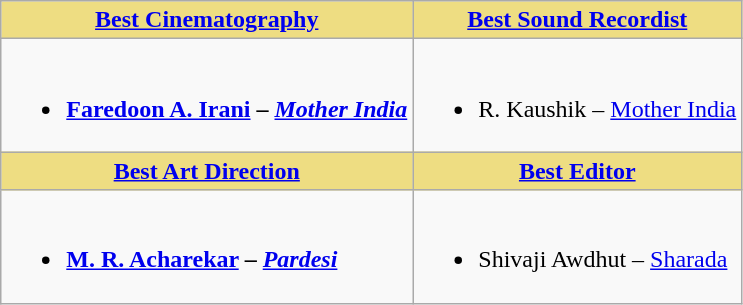<table class="wikitable">
<tr>
<th style="background:#EEDD82;"><a href='#'>Best Cinematography</a></th>
<th style="background:#EEDD82;"><a href='#'> Best Sound Recordist</a></th>
</tr>
<tr>
<td valign=top><br><ul><li><strong><a href='#'>Faredoon A. Irani</a> – <em><a href='#'>Mother India</a><strong><em></li></ul></td>
<td valign=top><br><ul><li></strong>R. Kaushik – </em><a href='#'>Mother India</a></em></strong></li></ul></td>
</tr>
<tr>
<th style="background:#EEDD82;"><a href='#'>Best Art Direction</a></th>
<th style="background:#EEDD82;"><a href='#'>Best Editor</a></th>
</tr>
<tr>
<td valign=top><br><ul><li><strong><a href='#'>M. R. Acharekar</a> – <em><a href='#'>Pardesi</a><strong><em></li></ul></td>
<td valign=top><br><ul><li></strong>Shivaji Awdhut – </em><a href='#'>Sharada</a></em></strong></li></ul></td>
</tr>
</table>
